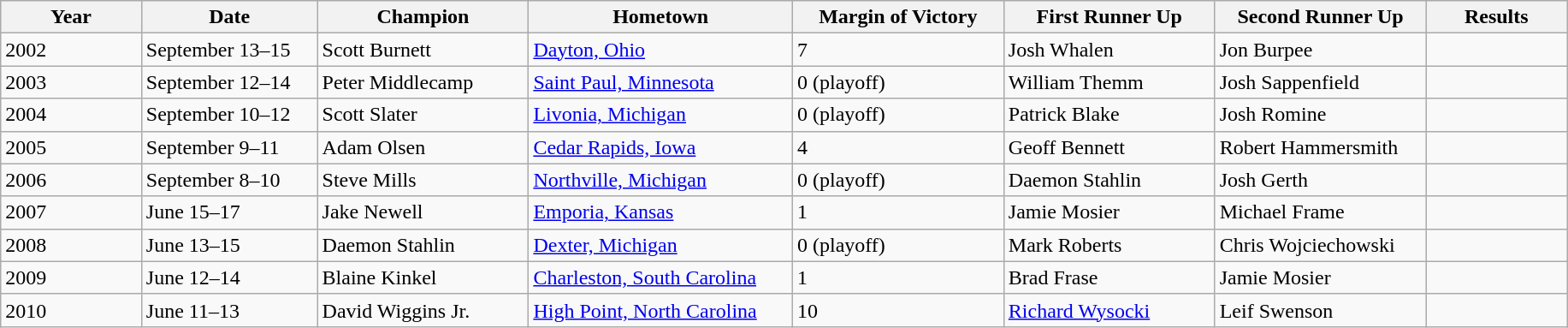<table class="wikitable sortable">
<tr>
<th width=8% class="unsortable">Year</th>
<th width=10% class="unsortable">Date</th>
<th width=12% class="unsortable">Champion</th>
<th width=15% class="unsortable">Hometown</th>
<th width=12% class="unsortable">Margin of Victory</th>
<th width=12% class="unsortable">First Runner Up</th>
<th width=12% class="unsortable">Second Runner Up</th>
<th width=8% class="unsortable">Results</th>
</tr>
<tr>
<td>2002</td>
<td>September 13–15</td>
<td>Scott Burnett</td>
<td><a href='#'>Dayton, Ohio</a></td>
<td>7</td>
<td>Josh Whalen</td>
<td>Jon Burpee</td>
<td></td>
</tr>
<tr>
<td>2003</td>
<td>September 12–14</td>
<td>Peter Middlecamp</td>
<td><a href='#'>Saint Paul, Minnesota</a></td>
<td>0 (playoff)</td>
<td>William Themm</td>
<td>Josh Sappenfield</td>
<td></td>
</tr>
<tr>
<td>2004</td>
<td>September 10–12</td>
<td>Scott Slater</td>
<td><a href='#'>Livonia, Michigan</a></td>
<td>0 (playoff)</td>
<td>Patrick Blake</td>
<td>Josh Romine</td>
<td></td>
</tr>
<tr>
<td>2005</td>
<td>September 9–11</td>
<td>Adam Olsen</td>
<td><a href='#'>Cedar Rapids, Iowa</a></td>
<td>4</td>
<td>Geoff Bennett</td>
<td>Robert Hammersmith</td>
<td></td>
</tr>
<tr>
<td>2006</td>
<td>September 8–10</td>
<td>Steve Mills</td>
<td><a href='#'>Northville, Michigan</a></td>
<td>0 (playoff)</td>
<td>Daemon Stahlin</td>
<td>Josh Gerth</td>
<td></td>
</tr>
<tr>
<td>2007</td>
<td>June 15–17</td>
<td>Jake Newell</td>
<td><a href='#'>Emporia, Kansas</a></td>
<td>1</td>
<td>Jamie Mosier</td>
<td>Michael Frame</td>
<td></td>
</tr>
<tr>
<td>2008</td>
<td>June 13–15</td>
<td>Daemon Stahlin</td>
<td><a href='#'>Dexter, Michigan</a></td>
<td>0 (playoff)</td>
<td>Mark Roberts</td>
<td>Chris Wojciechowski</td>
<td></td>
</tr>
<tr>
<td>2009</td>
<td>June 12–14</td>
<td>Blaine Kinkel</td>
<td><a href='#'>Charleston, South Carolina</a></td>
<td>1</td>
<td>Brad Frase</td>
<td>Jamie Mosier</td>
<td></td>
</tr>
<tr>
<td>2010</td>
<td>June 11–13</td>
<td>David Wiggins Jr.</td>
<td><a href='#'>High Point, North Carolina</a></td>
<td>10</td>
<td><a href='#'>Richard Wysocki</a></td>
<td>Leif Swenson</td>
<td></td>
</tr>
</table>
